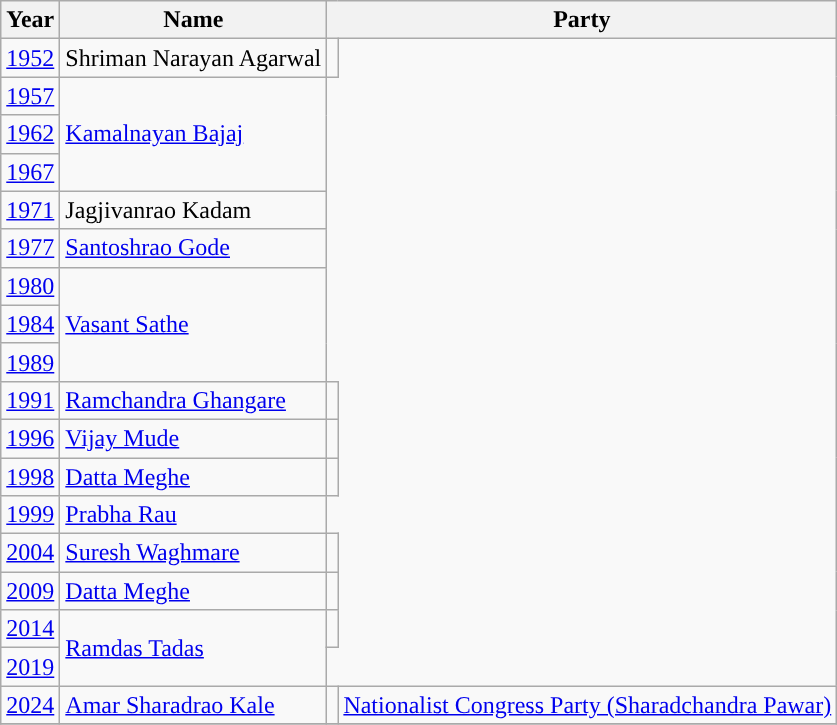<table class="wikitable">
<tr>
<th>Year</th>
<th>Name</th>
<th colspan="2">Party</th>
</tr>
<tr>
<td><a href='#'>1952</a></td>
<td>Shriman Narayan Agarwal</td>
<td></td>
</tr>
<tr>
<td><a href='#'>1957</a></td>
<td rowspan="3"><a href='#'>Kamalnayan Bajaj</a></td>
</tr>
<tr>
<td><a href='#'>1962</a></td>
</tr>
<tr>
<td><a href='#'>1967</a></td>
</tr>
<tr>
<td><a href='#'>1971</a></td>
<td>Jagjivanrao Kadam</td>
</tr>
<tr>
<td><a href='#'>1977</a></td>
<td><a href='#'>Santoshrao Gode</a></td>
</tr>
<tr>
<td><a href='#'>1980</a></td>
<td rowspan="3"><a href='#'>Vasant Sathe</a></td>
</tr>
<tr>
<td><a href='#'>1984</a></td>
</tr>
<tr>
<td><a href='#'>1989</a></td>
</tr>
<tr>
<td><a href='#'>1991</a></td>
<td><a href='#'>Ramchandra Ghangare</a></td>
<td></td>
</tr>
<tr>
<td><a href='#'>1996</a></td>
<td><a href='#'>Vijay Mude</a></td>
<td></td>
</tr>
<tr>
<td><a href='#'>1998</a></td>
<td><a href='#'>Datta Meghe</a></td>
<td></td>
</tr>
<tr>
<td><a href='#'>1999</a></td>
<td><a href='#'>Prabha Rau</a></td>
</tr>
<tr>
<td><a href='#'>2004</a></td>
<td><a href='#'>Suresh Waghmare</a></td>
<td></td>
</tr>
<tr>
<td><a href='#'>2009</a></td>
<td><a href='#'>Datta Meghe</a></td>
<td></td>
</tr>
<tr>
<td><a href='#'>2014</a></td>
<td rowspan="2"><a href='#'>Ramdas Tadas</a></td>
<td></td>
</tr>
<tr>
<td><a href='#'>2019</a></td>
</tr>
<tr>
<td><a href='#'>2024</a></td>
<td><a href='#'>Amar Sharadrao Kale</a></td>
<td style="background-color: "></td>
<td><a href='#'>Nationalist Congress Party (Sharadchandra Pawar)</a></td>
</tr>
<tr>
</tr>
</table>
